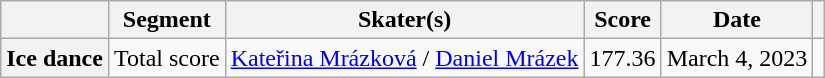<table class="wikitable unsortable" style="text-align:left">
<tr>
<th scope="col"></th>
<th scope="col">Segment</th>
<th scope="col">Skater(s)</th>
<th scope="col">Score</th>
<th scope="col">Date</th>
<th scope="col"></th>
</tr>
<tr>
<th scope="row">Ice dance</th>
<td style="text-align:left">Total score</td>
<td> <a href='#'>Kateřina Mrázková</a> / <a href='#'>Daniel Mrázek</a></td>
<td align=center>177.36</td>
<td>March 4, 2023</td>
<td></td>
</tr>
</table>
